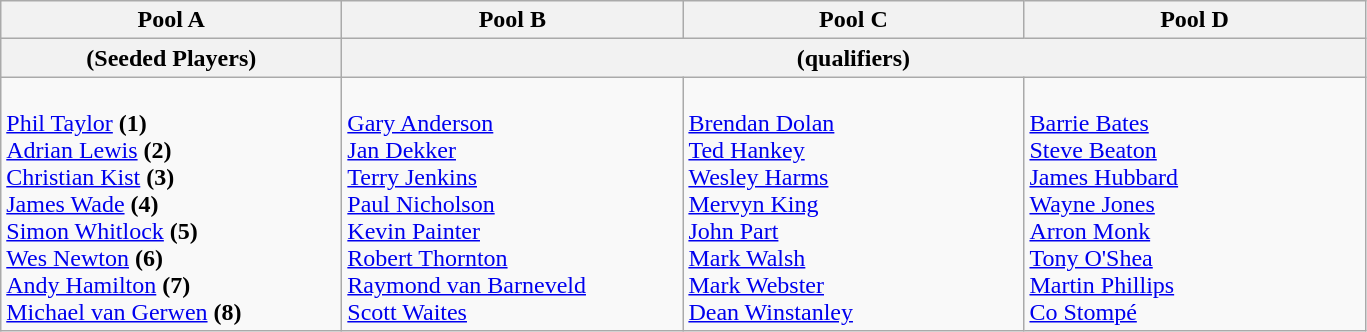<table class="wikitable">
<tr>
<th width=220>Pool A</th>
<th width=220>Pool B</th>
<th width=220>Pool C</th>
<th width=220>Pool D</th>
</tr>
<tr>
<th>(Seeded Players)</th>
<th colspan=3>(qualifiers)</th>
</tr>
<tr>
<td valign="top"><br> <a href='#'>Phil Taylor</a> <strong>(1)</strong><br>
 <a href='#'>Adrian Lewis</a> <strong>(2)</strong><br>
 <a href='#'>Christian Kist</a> <strong>(3)</strong><br>
 <a href='#'>James Wade</a> <strong>(4)</strong><br>
 <a href='#'>Simon Whitlock</a> <strong>(5)</strong><br>
 <a href='#'>Wes Newton</a> <strong>(6)</strong><br>
 <a href='#'>Andy Hamilton</a> <strong>(7)</strong><br>
 <a href='#'>Michael van Gerwen</a> <strong>(8)</strong></td>
<td valign="top"><br> <a href='#'>Gary Anderson</a><br>
 <a href='#'>Jan Dekker</a><br>
 <a href='#'>Terry Jenkins</a><br>
 <a href='#'>Paul Nicholson</a><br>
 <a href='#'>Kevin Painter</a><br>
 <a href='#'>Robert Thornton</a><br>
 <a href='#'>Raymond van Barneveld</a><br>
 <a href='#'>Scott Waites</a></td>
<td valign="top"><br> <a href='#'>Brendan Dolan</a><br>
 <a href='#'>Ted Hankey</a><br>
 <a href='#'>Wesley Harms</a><br>
 <a href='#'>Mervyn King</a><br>
 <a href='#'>John Part</a><br>
 <a href='#'>Mark Walsh</a><br>
 <a href='#'>Mark Webster</a><br>
 <a href='#'>Dean Winstanley</a></td>
<td valign="top"><br> <a href='#'>Barrie Bates</a><br>
 <a href='#'>Steve Beaton</a><br>
 <a href='#'>James Hubbard</a><br>
 <a href='#'>Wayne Jones</a><br>
 <a href='#'>Arron Monk</a><br>
 <a href='#'>Tony O'Shea</a><br>
 <a href='#'>Martin Phillips</a><br>
 <a href='#'>Co Stompé</a></td>
</tr>
</table>
